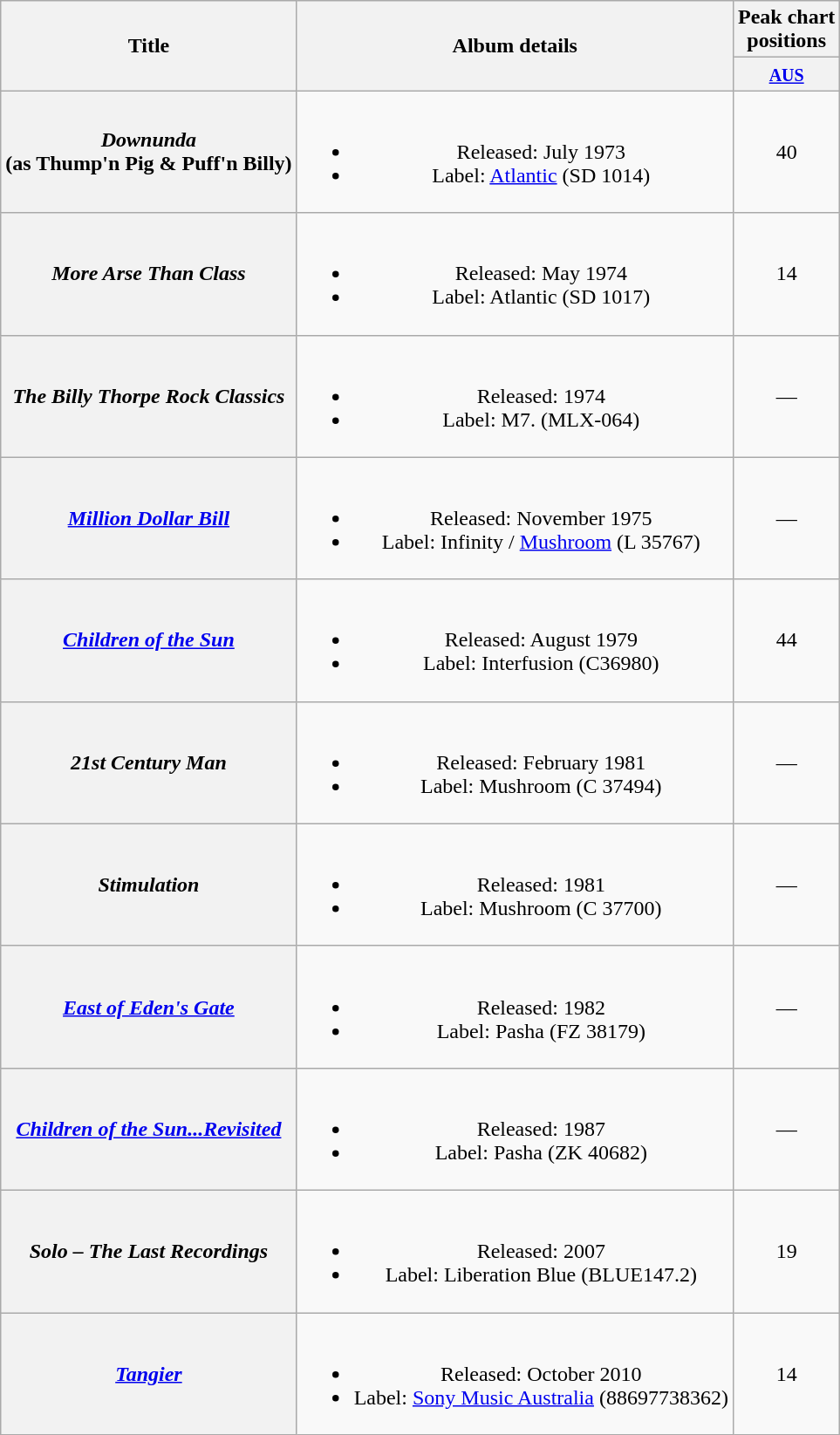<table class="wikitable plainrowheaders" style="text-align:center;" border="1">
<tr>
<th scope="col" rowspan="2">Title</th>
<th scope="col" rowspan="2">Album details</th>
<th scope="col" colspan="1">Peak chart<br>positions</th>
</tr>
<tr>
<th scope="col" style="text-align:center;"><small><a href='#'>AUS</a></small><br></th>
</tr>
<tr>
<th scope="row"><em>Downunda</em> <br> (as Thump'n Pig & Puff'n Billy)</th>
<td><br><ul><li>Released: July 1973</li><li>Label: <a href='#'>Atlantic</a> (SD 1014)</li></ul></td>
<td>40</td>
</tr>
<tr>
<th scope="row"><em>More Arse Than Class</em></th>
<td><br><ul><li>Released: May 1974</li><li>Label: Atlantic (SD 1017)</li></ul></td>
<td>14</td>
</tr>
<tr>
<th scope="row"><em>The Billy Thorpe Rock Classics</em></th>
<td><br><ul><li>Released: 1974</li><li>Label: M7. (MLX-064)</li></ul></td>
<td>—</td>
</tr>
<tr>
<th scope="row"><em><a href='#'>Million Dollar Bill</a></em></th>
<td><br><ul><li>Released: November 1975</li><li>Label: Infinity / <a href='#'>Mushroom</a> (L 35767)</li></ul></td>
<td>—</td>
</tr>
<tr>
<th scope="row"><em><a href='#'>Children of the Sun</a></em></th>
<td><br><ul><li>Released: August 1979</li><li>Label: Interfusion (C36980)</li></ul></td>
<td>44</td>
</tr>
<tr>
<th scope="row"><em>21st Century Man</em></th>
<td><br><ul><li>Released: February 1981</li><li>Label: Mushroom (C 37494)</li></ul></td>
<td>—</td>
</tr>
<tr>
<th scope="row"><em>Stimulation</em></th>
<td><br><ul><li>Released: 1981</li><li>Label: Mushroom (C 37700)</li></ul></td>
<td>—</td>
</tr>
<tr>
<th scope="row"><em><a href='#'>East of Eden's Gate</a></em></th>
<td><br><ul><li>Released: 1982</li><li>Label: Pasha (FZ 38179)</li></ul></td>
<td>—</td>
</tr>
<tr>
<th scope="row"><em><a href='#'>Children of the Sun...Revisited</a></em></th>
<td><br><ul><li>Released: 1987</li><li>Label: Pasha (ZK 40682)</li></ul></td>
<td>—</td>
</tr>
<tr>
<th scope="row"><em>Solo – The Last Recordings</em></th>
<td><br><ul><li>Released: 2007</li><li>Label: Liberation Blue (BLUE147.2)</li></ul></td>
<td>19</td>
</tr>
<tr>
<th scope="row"><em><a href='#'>Tangier</a></em></th>
<td><br><ul><li>Released: October 2010</li><li>Label: <a href='#'>Sony Music Australia</a> (88697738362)</li></ul></td>
<td>14</td>
</tr>
</table>
